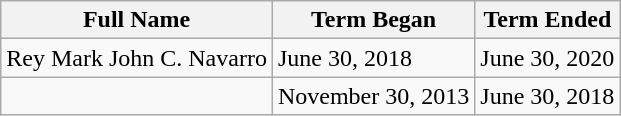<table class=wikitable>
<tr>
<th>Full Name</th>
<th>Term Began</th>
<th>Term Ended</th>
</tr>
<tr>
<td>Rey Mark John C. Navarro</td>
<td>June 30, 2018</td>
<td>June 30, 2020</td>
</tr>
<tr>
<td></td>
<td>November 30, 2013</td>
<td>June 30, 2018</td>
</tr>
</table>
